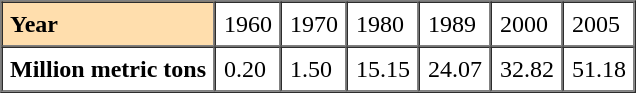<table border="1" cellpadding="5" cellspacing="0" style="margin:auto;">
<tr>
<td style="background:#ffdead;"><strong>Year</strong></td>
<td>1960</td>
<td>1970</td>
<td>1980</td>
<td>1989</td>
<td>2000</td>
<td>2005</td>
</tr>
<tr>
<td><strong>Million metric tons</strong></td>
<td>0.20</td>
<td>1.50</td>
<td>15.15</td>
<td>24.07</td>
<td>32.82</td>
<td>51.18</td>
</tr>
</table>
